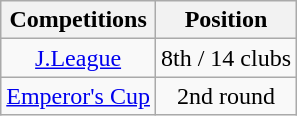<table class="wikitable" style="text-align:center;">
<tr>
<th>Competitions</th>
<th>Position</th>
</tr>
<tr>
<td><a href='#'>J.League</a></td>
<td>8th / 14 clubs</td>
</tr>
<tr>
<td><a href='#'>Emperor's Cup</a></td>
<td>2nd round</td>
</tr>
</table>
